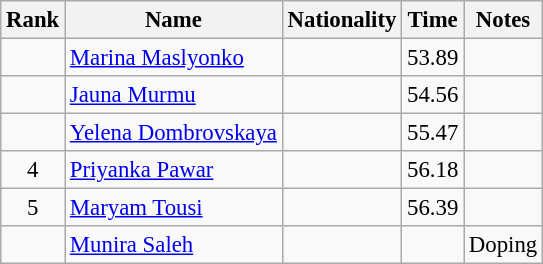<table class="wikitable sortable" style="text-align:center;font-size:95%">
<tr>
<th>Rank</th>
<th>Name</th>
<th>Nationality</th>
<th>Time</th>
<th>Notes</th>
</tr>
<tr>
<td></td>
<td align=left><a href='#'>Marina Maslyonko</a></td>
<td align=left></td>
<td>53.89</td>
<td></td>
</tr>
<tr>
<td></td>
<td align=left><a href='#'>Jauna Murmu</a></td>
<td align=left></td>
<td>54.56</td>
<td></td>
</tr>
<tr>
<td></td>
<td align=left><a href='#'>Yelena Dombrovskaya</a></td>
<td align=left></td>
<td>55.47</td>
<td></td>
</tr>
<tr>
<td>4</td>
<td align=left><a href='#'>Priyanka Pawar</a></td>
<td align=left></td>
<td>56.18</td>
<td></td>
</tr>
<tr>
<td>5</td>
<td align=left><a href='#'>Maryam Tousi</a></td>
<td align=left></td>
<td>56.39</td>
<td></td>
</tr>
<tr>
<td></td>
<td align=left><a href='#'>Munira Saleh</a></td>
<td align=left></td>
<td></td>
<td>Doping</td>
</tr>
</table>
